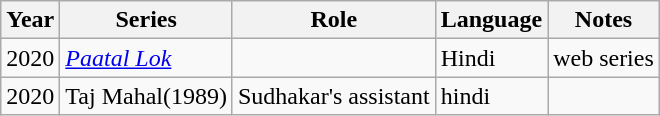<table class="wikitable sortable">
<tr>
<th scope="col">Year</th>
<th scope="col">Series</th>
<th scope="col">Role</th>
<th scope="col">Language</th>
<th scope="col">Notes</th>
</tr>
<tr>
<td>2020</td>
<td><em><a href='#'>Paatal Lok</a></em></td>
<td></td>
<td>Hindi</td>
<td>web series</td>
</tr>
<tr>
<td>2020</td>
<td>Taj Mahal(1989)</td>
<td>Sudhakar's assistant</td>
<td>hindi</td>
<td></td>
</tr>
</table>
